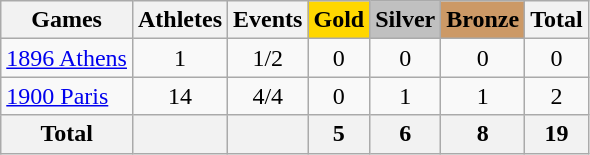<table class="wikitable sortable" style="text-align:center">
<tr>
<th>Games</th>
<th>Athletes</th>
<th>Events</th>
<th style="background-color:gold;">Gold</th>
<th style="background-color:silver;">Silver</th>
<th style="background-color:#c96;">Bronze</th>
<th>Total</th>
</tr>
<tr>
<td align=left><a href='#'>1896 Athens</a></td>
<td>1</td>
<td>1/2</td>
<td>0</td>
<td>0</td>
<td>0</td>
<td>0</td>
</tr>
<tr>
<td align=left><a href='#'>1900 Paris</a></td>
<td>14</td>
<td>4/4</td>
<td>0</td>
<td>1</td>
<td>1</td>
<td>2</td>
</tr>
<tr>
<th>Total</th>
<th></th>
<th></th>
<th>5</th>
<th>6</th>
<th>8</th>
<th>19</th>
</tr>
</table>
